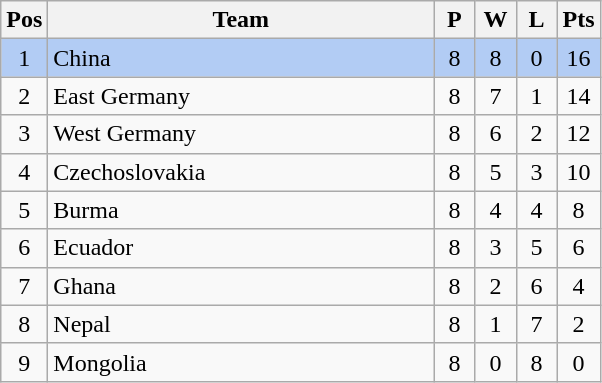<table class="wikitable" style="font-size: 100%">
<tr>
<th width=15>Pos</th>
<th width=250>Team</th>
<th width=20>P</th>
<th width=20>W</th>
<th width=20>L</th>
<th width=20>Pts</th>
</tr>
<tr align=center style="background: #b2ccf4;">
<td>1</td>
<td align="left"> China</td>
<td>8</td>
<td>8</td>
<td>0</td>
<td>16</td>
</tr>
<tr align=center>
<td>2</td>
<td align="left"> East Germany</td>
<td>8</td>
<td>7</td>
<td>1</td>
<td>14</td>
</tr>
<tr align=center>
<td>3</td>
<td align="left"> West Germany</td>
<td>8</td>
<td>6</td>
<td>2</td>
<td>12</td>
</tr>
<tr align=center>
<td>4</td>
<td align="left"> Czechoslovakia</td>
<td>8</td>
<td>5</td>
<td>3</td>
<td>10</td>
</tr>
<tr align=center>
<td>5</td>
<td align="left"> Burma</td>
<td>8</td>
<td>4</td>
<td>4</td>
<td>8</td>
</tr>
<tr align=center>
<td>6</td>
<td align="left"> Ecuador</td>
<td>8</td>
<td>3</td>
<td>5</td>
<td>6</td>
</tr>
<tr align=center>
<td>7</td>
<td align="left"> Ghana</td>
<td>8</td>
<td>2</td>
<td>6</td>
<td>4</td>
</tr>
<tr align=center>
<td>8</td>
<td align="left"> Nepal</td>
<td>8</td>
<td>1</td>
<td>7</td>
<td>2</td>
</tr>
<tr align=center>
<td>9</td>
<td align="left"> Mongolia</td>
<td>8</td>
<td>0</td>
<td>8</td>
<td>0</td>
</tr>
</table>
